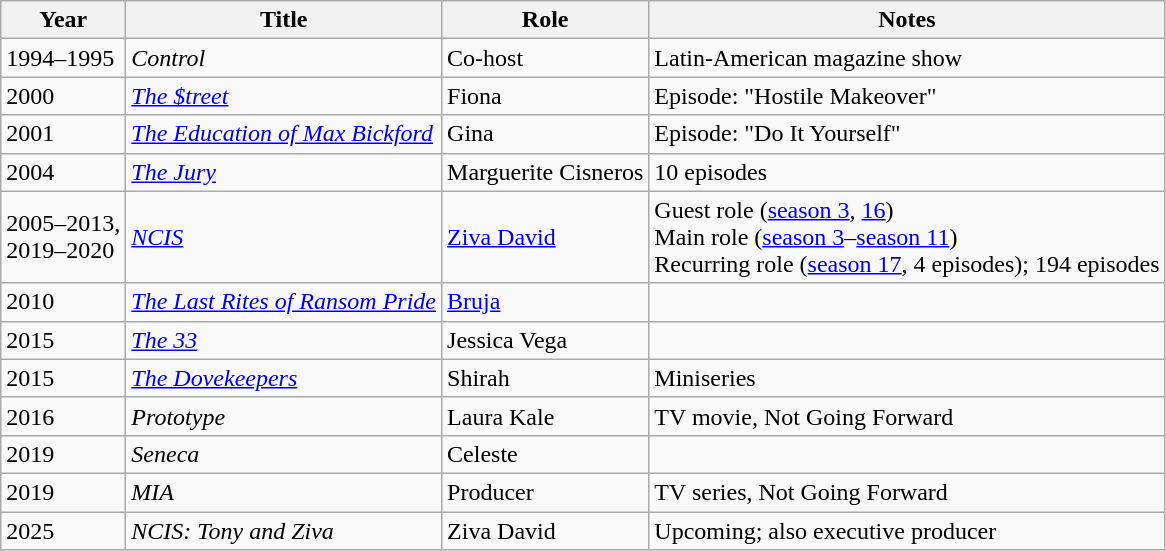<table class="wikitable sortable" style="margin-right:0">
<tr>
<th>Year</th>
<th>Title</th>
<th>Role</th>
<th class="unsortable">Notes</th>
</tr>
<tr>
<td>1994–1995</td>
<td><em>Control</em></td>
<td>Co-host</td>
<td>Latin-American magazine show</td>
</tr>
<tr>
<td>2000</td>
<td><em><a href='#'>The $treet</a></em></td>
<td>Fiona</td>
<td>Episode: "Hostile Makeover"</td>
</tr>
<tr>
<td>2001</td>
<td><em><a href='#'>The Education of Max Bickford</a></em></td>
<td>Gina</td>
<td>Episode: "Do It Yourself"</td>
</tr>
<tr>
<td>2004</td>
<td><em><a href='#'>The Jury</a></em></td>
<td>Marguerite Cisneros</td>
<td>10 episodes</td>
</tr>
<tr>
<td>2005–2013,<br>2019–2020</td>
<td><em><a href='#'>NCIS</a></em></td>
<td><a href='#'>Ziva David</a></td>
<td>Guest role (<a href='#'>season 3</a>, <a href='#'>16</a>)<br>Main role (<a href='#'>season 3</a>–<a href='#'>season 11</a>)<br>Recurring role (<a href='#'>season 17</a>, 4 episodes); 194 episodes</td>
</tr>
<tr>
<td>2010</td>
<td><em><a href='#'>The Last Rites of Ransom Pride</a></em></td>
<td><a href='#'>Bruja</a></td>
<td></td>
</tr>
<tr>
<td>2015</td>
<td><em><a href='#'>The 33</a></em></td>
<td>Jessica Vega</td>
<td></td>
</tr>
<tr>
<td>2015</td>
<td><em><a href='#'>The Dovekeepers</a></em></td>
<td>Shirah</td>
<td>Miniseries</td>
</tr>
<tr>
<td>2016</td>
<td><em>Prototype</em></td>
<td>Laura Kale</td>
<td>TV movie, Not Going Forward</td>
</tr>
<tr>
<td>2019</td>
<td><em>Seneca</em></td>
<td>Celeste</td>
<td></td>
</tr>
<tr>
<td>2019</td>
<td><em>MIA</em></td>
<td>Producer</td>
<td>TV series, Not Going Forward</td>
</tr>
<tr>
<td>2025</td>
<td><em>NCIS: Tony and Ziva</em></td>
<td>Ziva David</td>
<td>Upcoming; also executive producer</td>
</tr>
</table>
